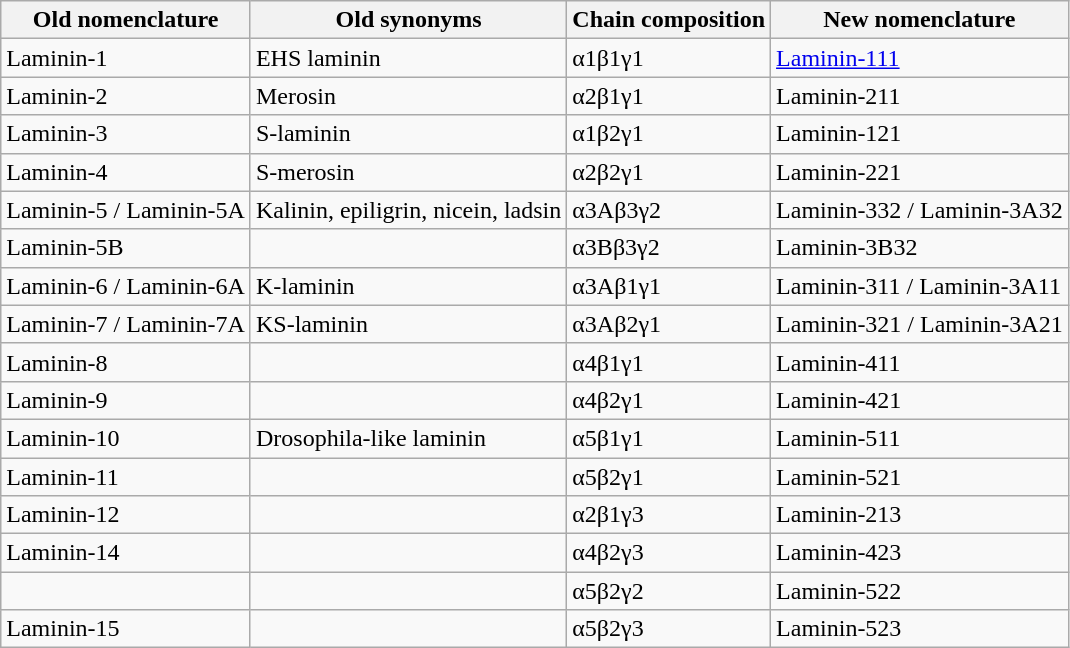<table class="wikitable">
<tr>
<th>Old nomenclature</th>
<th>Old synonyms</th>
<th>Chain composition</th>
<th>New nomenclature</th>
</tr>
<tr>
<td>Laminin-1</td>
<td>EHS laminin</td>
<td>α1β1γ1</td>
<td><a href='#'>Laminin-111</a></td>
</tr>
<tr>
<td>Laminin-2</td>
<td>Merosin</td>
<td>α2β1γ1</td>
<td>Laminin-211</td>
</tr>
<tr>
<td>Laminin-3</td>
<td>S-laminin</td>
<td>α1β2γ1</td>
<td>Laminin-121</td>
</tr>
<tr>
<td>Laminin-4</td>
<td>S-merosin</td>
<td>α2β2γ1</td>
<td>Laminin-221</td>
</tr>
<tr>
<td>Laminin-5 / Laminin-5A</td>
<td>Kalinin, epiligrin, nicein, ladsin</td>
<td>α3Aβ3γ2</td>
<td>Laminin-332 / Laminin-3A32</td>
</tr>
<tr>
<td>Laminin-5B</td>
<td></td>
<td>α3Bβ3γ2</td>
<td>Laminin-3B32</td>
</tr>
<tr>
<td>Laminin-6 / Laminin-6A</td>
<td>K-laminin</td>
<td>α3Aβ1γ1</td>
<td>Laminin-311 / Laminin-3A11</td>
</tr>
<tr>
<td>Laminin-7 / Laminin-7A</td>
<td>KS-laminin</td>
<td>α3Aβ2γ1</td>
<td>Laminin-321 / Laminin-3A21</td>
</tr>
<tr>
<td>Laminin-8</td>
<td></td>
<td>α4β1γ1</td>
<td>Laminin-411</td>
</tr>
<tr>
<td>Laminin-9</td>
<td></td>
<td>α4β2γ1</td>
<td>Laminin-421</td>
</tr>
<tr>
<td>Laminin-10</td>
<td>Drosophila-like laminin</td>
<td>α5β1γ1</td>
<td>Laminin-511</td>
</tr>
<tr>
<td>Laminin-11</td>
<td></td>
<td>α5β2γ1</td>
<td>Laminin-521</td>
</tr>
<tr>
<td>Laminin-12</td>
<td></td>
<td>α2β1γ3</td>
<td>Laminin-213</td>
</tr>
<tr>
<td>Laminin-14</td>
<td></td>
<td>α4β2γ3</td>
<td>Laminin-423</td>
</tr>
<tr>
<td></td>
<td></td>
<td>α5β2γ2</td>
<td>Laminin-522</td>
</tr>
<tr>
<td>Laminin-15</td>
<td></td>
<td>α5β2γ3</td>
<td>Laminin-523</td>
</tr>
</table>
